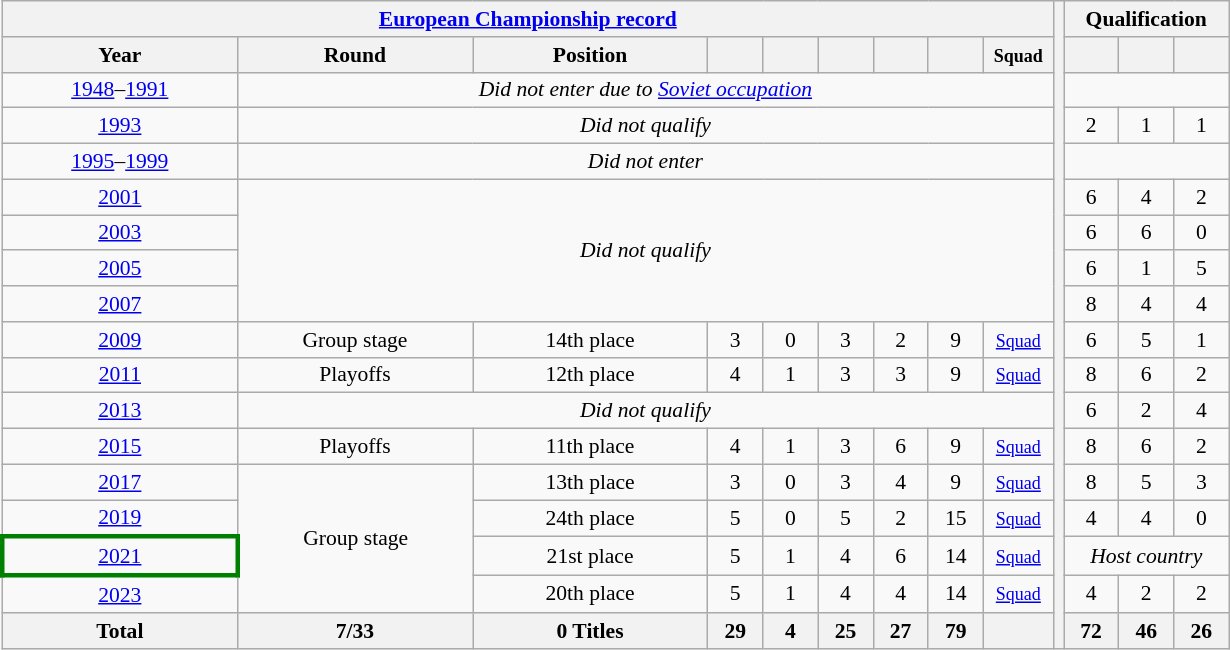<table class="wikitable" style="text-align: center;font-size:90%;">
<tr>
<th colspan=9><a href='#'>European Championship record</a></th>
<th rowspan=18></th>
<th colspan=3>Qualification</th>
</tr>
<tr>
<th width=150>Year</th>
<th width=150>Round</th>
<th width=150>Position</th>
<th width=30></th>
<th width=30></th>
<th width=30></th>
<th width=30></th>
<th width=30></th>
<th width=40><small>Squad</small></th>
<th width=30></th>
<th width=30></th>
<th width=30></th>
</tr>
<tr>
<td><a href='#'>1948</a>–<a href='#'>1991</a></td>
<td colspan=8 align=center><em>Did not enter due to <a href='#'>Soviet occupation</a></em></td>
<td colspan=3></td>
</tr>
<tr>
<td> <a href='#'>1993</a></td>
<td colspan=8 align=center><em>Did not qualify</em></td>
<td>2</td>
<td>1</td>
<td>1</td>
</tr>
<tr>
<td><a href='#'>1995</a>–<a href='#'>1999</a></td>
<td colspan=8 align=center><em>Did not enter</em></td>
<td colspan=3></td>
</tr>
<tr>
<td> <a href='#'>2001</a></td>
<td colspan=8 rowspan=4 align=center><em>Did not qualify</em></td>
<td>6</td>
<td>4</td>
<td>2</td>
</tr>
<tr>
<td> <a href='#'>2003</a></td>
<td>6</td>
<td>6</td>
<td>0</td>
</tr>
<tr>
<td> <a href='#'>2005</a></td>
<td>6</td>
<td>1</td>
<td>5</td>
</tr>
<tr>
<td> <a href='#'>2007</a></td>
<td>8</td>
<td>4</td>
<td>4</td>
</tr>
<tr>
<td> <a href='#'>2009</a></td>
<td>Group stage</td>
<td>14th place</td>
<td>3</td>
<td>0</td>
<td>3</td>
<td>2</td>
<td>9</td>
<td><small><a href='#'>Squad</a></small></td>
<td>6</td>
<td>5</td>
<td>1</td>
</tr>
<tr>
<td> <a href='#'>2011</a></td>
<td>Playoffs</td>
<td>12th place</td>
<td>4</td>
<td>1</td>
<td>3</td>
<td>3</td>
<td>9</td>
<td><small><a href='#'>Squad</a></small></td>
<td>8</td>
<td>6</td>
<td>2</td>
</tr>
<tr>
<td> <a href='#'>2013</a></td>
<td colspan=8 align=center><em>Did not qualify</em></td>
<td>6</td>
<td>2</td>
<td>4</td>
</tr>
<tr>
<td> <a href='#'>2015</a></td>
<td>Playoffs</td>
<td>11th place</td>
<td>4</td>
<td>1</td>
<td>3</td>
<td>6</td>
<td>9</td>
<td><small><a href='#'>Squad</a></small></td>
<td>8</td>
<td>6</td>
<td>2</td>
</tr>
<tr>
<td> <a href='#'>2017</a></td>
<td rowspan=4>Group stage</td>
<td>13th place</td>
<td>3</td>
<td>0</td>
<td>3</td>
<td>4</td>
<td>9</td>
<td><small><a href='#'>Squad</a></small></td>
<td>8</td>
<td>5</td>
<td>3</td>
</tr>
<tr>
<td> <a href='#'>2019</a></td>
<td>24th place</td>
<td>5</td>
<td>0</td>
<td>5</td>
<td>2</td>
<td>15</td>
<td><small><a href='#'>Squad</a></small></td>
<td>4</td>
<td>4</td>
<td>0</td>
</tr>
<tr>
<td style="border: 3px solid green"> <a href='#'>2021</a></td>
<td>21st place</td>
<td>5</td>
<td>1</td>
<td>4</td>
<td>6</td>
<td>14</td>
<td><small><a href='#'>Squad</a></small></td>
<td colspan=3><em>Host country</em></td>
</tr>
<tr>
<td> <a href='#'>2023</a></td>
<td>20th place</td>
<td>5</td>
<td>1</td>
<td>4</td>
<td>4</td>
<td>14</td>
<td><small><a href='#'>Squad</a></small></td>
<td>4</td>
<td>2</td>
<td>2</td>
</tr>
<tr>
<th>Total</th>
<th>7/33</th>
<th>0 Titles</th>
<th>29</th>
<th>4</th>
<th>25</th>
<th>27</th>
<th>79</th>
<th></th>
<th>72</th>
<th>46</th>
<th>26</th>
</tr>
</table>
